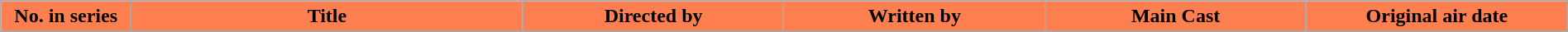<table class="wikitable plainrowheaders"  style="width:100%; margin-right:0;">
<tr>
<th scope="col" style="width:5%; background:coral;"><span>  No. in series</span></th>
<th scope="col" style="width:15%; background:coral;"><span> Title</span></th>
<th scope="col" style="width:10%; background:coral;"><span> Directed by</span></th>
<th scope="col" style="width:10%; background:coral;"><span> Written by</span></th>
<th scope="col" style="width:10%; background:coral;"><span> Main Cast</span></th>
<th scope="col" style="width:10%; background:coral;"><span> Original air date</span></th>
</tr>
<tr>
</tr>
</table>
